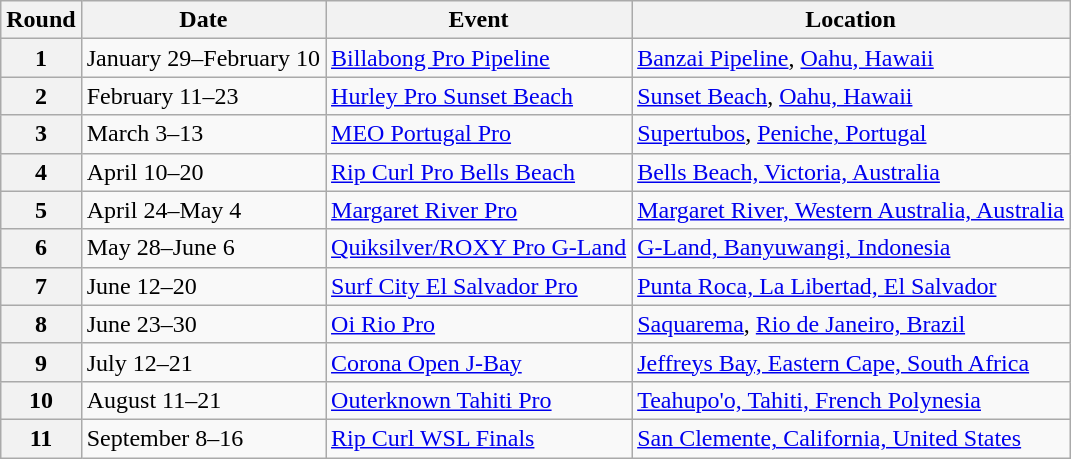<table class="wikitable">
<tr>
<th>Round</th>
<th>Date</th>
<th>Event</th>
<th>Location</th>
</tr>
<tr>
<th>1</th>
<td>January 29–February 10</td>
<td> <a href='#'>Billabong Pro Pipeline</a></td>
<td><a href='#'>Banzai Pipeline</a>, <a href='#'>Oahu, Hawaii</a></td>
</tr>
<tr>
<th>2</th>
<td>February 11–23</td>
<td> <a href='#'>Hurley Pro Sunset Beach</a></td>
<td><a href='#'>Sunset Beach</a>, <a href='#'>Oahu, Hawaii</a></td>
</tr>
<tr>
<th>3</th>
<td>March 3–13</td>
<td> <a href='#'>MEO Portugal Pro</a></td>
<td><a href='#'>Supertubos</a>, <a href='#'>Peniche, Portugal</a></td>
</tr>
<tr>
<th>4</th>
<td>April 10–20</td>
<td> <a href='#'>Rip Curl Pro Bells Beach</a></td>
<td><a href='#'>Bells Beach, Victoria, Australia</a></td>
</tr>
<tr>
<th>5</th>
<td>April 24–May 4</td>
<td> <a href='#'>Margaret River Pro</a></td>
<td><a href='#'>Margaret River, Western Australia, Australia</a></td>
</tr>
<tr>
<th>6</th>
<td>May 28–June 6</td>
<td> <a href='#'>Quiksilver/ROXY Pro G-Land</a></td>
<td><a href='#'>G-Land, Banyuwangi, Indonesia</a></td>
</tr>
<tr>
<th>7</th>
<td>June 12–20</td>
<td> <a href='#'>Surf City El Salvador Pro</a></td>
<td><a href='#'>Punta Roca, La Libertad, El Salvador</a></td>
</tr>
<tr>
<th>8</th>
<td>June 23–30</td>
<td> <a href='#'>Oi Rio Pro</a></td>
<td><a href='#'>Saquarema</a>, <a href='#'>Rio de Janeiro, Brazil</a></td>
</tr>
<tr>
<th>9</th>
<td>July 12–21</td>
<td> <a href='#'>Corona Open J-Bay</a></td>
<td><a href='#'>Jeffreys Bay, Eastern Cape, South Africa</a></td>
</tr>
<tr>
<th>10</th>
<td>August 11–21</td>
<td> <a href='#'>Outerknown Tahiti Pro</a></td>
<td><a href='#'>Teahupo'o, Tahiti, French Polynesia</a></td>
</tr>
<tr>
<th>11</th>
<td>September 8–16</td>
<td> <a href='#'>Rip Curl WSL Finals</a></td>
<td><a href='#'>San Clemente, California, United States</a></td>
</tr>
</table>
